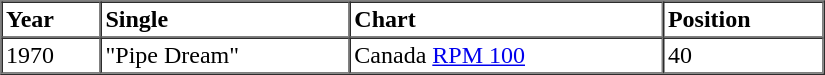<table border=1 cellspacing=0 cellpadding=2 width="550px">
<tr>
<th align="left">Year</th>
<th align="left">Single</th>
<th align="left">Chart</th>
<th align="left">Position</th>
</tr>
<tr>
<td rowspan="3" align="left">1970</td>
<td align="left">"Pipe Dream"</td>
<td rowspan="3" align="left">Canada <a href='#'>RPM 100</a></td>
<td align="left">40</td>
</tr>
<tr>
</tr>
</table>
